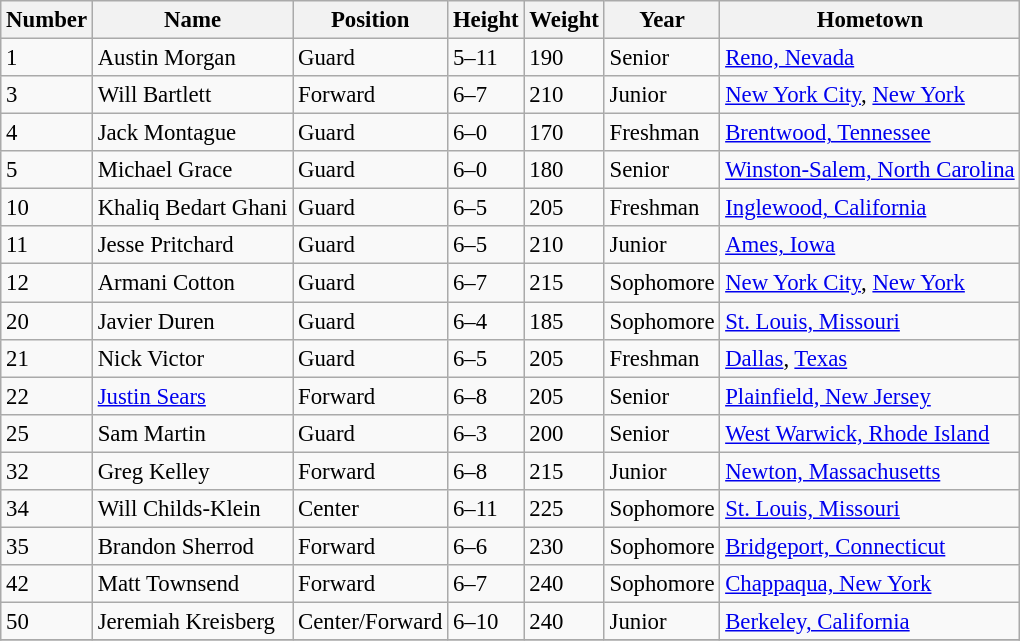<table class="wikitable" style="font-size: 95%;">
<tr>
<th>Number</th>
<th>Name</th>
<th>Position</th>
<th>Height</th>
<th>Weight</th>
<th>Year</th>
<th>Hometown</th>
</tr>
<tr>
<td>1</td>
<td>Austin Morgan</td>
<td>Guard</td>
<td>5–11</td>
<td>190</td>
<td>Senior</td>
<td><a href='#'>Reno, Nevada</a></td>
</tr>
<tr>
<td>3</td>
<td>Will Bartlett</td>
<td>Forward</td>
<td>6–7</td>
<td>210</td>
<td>Junior</td>
<td><a href='#'>New York City</a>, <a href='#'>New York</a></td>
</tr>
<tr>
<td>4</td>
<td>Jack Montague</td>
<td>Guard</td>
<td>6–0</td>
<td>170</td>
<td>Freshman</td>
<td><a href='#'>Brentwood, Tennessee</a></td>
</tr>
<tr>
<td>5</td>
<td>Michael Grace</td>
<td>Guard</td>
<td>6–0</td>
<td>180</td>
<td>Senior</td>
<td><a href='#'>Winston-Salem, North Carolina</a></td>
</tr>
<tr>
<td>10</td>
<td>Khaliq Bedart Ghani</td>
<td>Guard</td>
<td>6–5</td>
<td>205</td>
<td>Freshman</td>
<td><a href='#'>Inglewood, California</a></td>
</tr>
<tr>
<td>11</td>
<td>Jesse Pritchard</td>
<td>Guard</td>
<td>6–5</td>
<td>210</td>
<td>Junior</td>
<td><a href='#'>Ames, Iowa</a></td>
</tr>
<tr>
<td>12</td>
<td>Armani Cotton</td>
<td>Guard</td>
<td>6–7</td>
<td>215</td>
<td>Sophomore</td>
<td><a href='#'>New York City</a>, <a href='#'>New York</a></td>
</tr>
<tr>
<td>20</td>
<td>Javier Duren</td>
<td>Guard</td>
<td>6–4</td>
<td>185</td>
<td>Sophomore</td>
<td><a href='#'>St. Louis, Missouri</a></td>
</tr>
<tr>
<td>21</td>
<td>Nick Victor</td>
<td>Guard</td>
<td>6–5</td>
<td>205</td>
<td>Freshman</td>
<td><a href='#'>Dallas</a>, <a href='#'>Texas</a></td>
</tr>
<tr>
<td>22</td>
<td><a href='#'>Justin Sears</a></td>
<td>Forward</td>
<td>6–8</td>
<td>205</td>
<td>Senior</td>
<td><a href='#'>Plainfield, New Jersey</a></td>
</tr>
<tr>
<td>25</td>
<td>Sam Martin</td>
<td>Guard</td>
<td>6–3</td>
<td>200</td>
<td>Senior</td>
<td><a href='#'>West Warwick, Rhode Island</a></td>
</tr>
<tr>
<td>32</td>
<td>Greg Kelley</td>
<td>Forward</td>
<td>6–8</td>
<td>215</td>
<td>Junior</td>
<td><a href='#'>Newton, Massachusetts</a></td>
</tr>
<tr>
<td>34</td>
<td>Will Childs-Klein</td>
<td>Center</td>
<td>6–11</td>
<td>225</td>
<td>Sophomore</td>
<td><a href='#'>St. Louis, Missouri</a></td>
</tr>
<tr>
<td>35</td>
<td>Brandon Sherrod</td>
<td>Forward</td>
<td>6–6</td>
<td>230</td>
<td>Sophomore</td>
<td><a href='#'>Bridgeport, Connecticut</a></td>
</tr>
<tr>
<td>42</td>
<td>Matt Townsend</td>
<td>Forward</td>
<td>6–7</td>
<td>240</td>
<td>Sophomore</td>
<td><a href='#'>Chappaqua, New York</a></td>
</tr>
<tr>
<td>50</td>
<td>Jeremiah Kreisberg</td>
<td>Center/Forward</td>
<td>6–10</td>
<td>240</td>
<td>Junior</td>
<td><a href='#'>Berkeley, California</a></td>
</tr>
<tr>
</tr>
</table>
